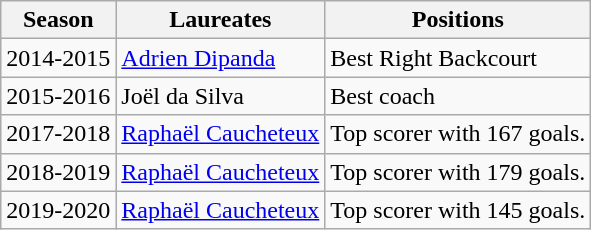<table class="wikitable">
<tr>
<th>Season</th>
<th>Laureates</th>
<th>Positions</th>
</tr>
<tr>
<td>2014-2015</td>
<td><a href='#'>Adrien Dipanda</a></td>
<td>Best Right Backcourt</td>
</tr>
<tr>
<td>2015-2016</td>
<td>Joël da Silva</td>
<td>Best coach</td>
</tr>
<tr>
<td>2017-2018</td>
<td><a href='#'>Raphaël Caucheteux</a></td>
<td>Top scorer with 167 goals.</td>
</tr>
<tr>
<td>2018-2019</td>
<td><a href='#'>Raphaël Caucheteux</a></td>
<td>Top scorer with 179 goals.</td>
</tr>
<tr>
<td>2019-2020</td>
<td><a href='#'>Raphaël Caucheteux</a></td>
<td>Top scorer with 145 goals.</td>
</tr>
</table>
